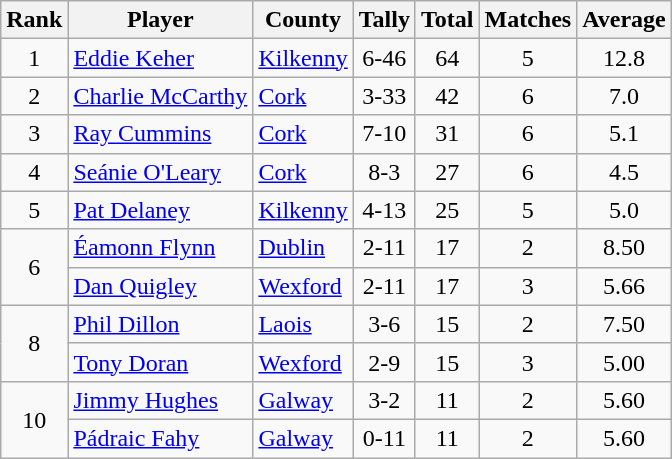<table class="wikitable">
<tr>
<th>Rank</th>
<th>Player</th>
<th>County</th>
<th>Tally</th>
<th>Total</th>
<th>Matches</th>
<th>Average</th>
</tr>
<tr>
<td rowspan=1 align=center>1</td>
<td><a href='#'>Eddie Keher</a></td>
<td><a href='#'>Kilkenny</a></td>
<td align=center>6-46</td>
<td align=center>64</td>
<td align=center>5</td>
<td align=center>12.8</td>
</tr>
<tr>
<td rowspan=1 align=center>2</td>
<td><a href='#'>Charlie McCarthy</a></td>
<td><a href='#'>Cork</a></td>
<td align=center>3-33</td>
<td align=center>42</td>
<td align=center>6</td>
<td align=center>7.0</td>
</tr>
<tr>
<td rowspan=1 align=center>3</td>
<td><a href='#'>Ray Cummins</a></td>
<td><a href='#'>Cork</a></td>
<td align=center>7-10</td>
<td align=center>31</td>
<td align=center>6</td>
<td align=center>5.1</td>
</tr>
<tr>
<td rowspan=1 align=center>4</td>
<td><a href='#'>Seánie O'Leary</a></td>
<td><a href='#'>Cork</a></td>
<td align=center>8-3</td>
<td align=center>27</td>
<td align=center>6</td>
<td align=center>4.5</td>
</tr>
<tr>
<td rowspan=1 align=center>5</td>
<td><a href='#'>Pat Delaney</a></td>
<td><a href='#'>Kilkenny</a></td>
<td align=center>4-13</td>
<td align=center>25</td>
<td align=center>5</td>
<td align=center>5.0</td>
</tr>
<tr>
<td rowspan=2 align=center>6</td>
<td><a href='#'>Éamonn Flynn</a></td>
<td><a href='#'>Dublin</a></td>
<td align=center>2-11</td>
<td align=center>17</td>
<td align=center>2</td>
<td align=center>8.50</td>
</tr>
<tr>
<td><a href='#'>Dan Quigley</a></td>
<td><a href='#'>Wexford</a></td>
<td align=center>2-11</td>
<td align=center>17</td>
<td align=center>3</td>
<td align=center>5.66</td>
</tr>
<tr>
<td rowspan=2 align=center>8</td>
<td><a href='#'>Phil Dillon</a></td>
<td><a href='#'>Laois</a></td>
<td align=center>3-6</td>
<td align=center>15</td>
<td align=center>2</td>
<td align=center>7.50</td>
</tr>
<tr>
<td><a href='#'>Tony Doran</a></td>
<td><a href='#'>Wexford</a></td>
<td align=center>2-9</td>
<td align=center>15</td>
<td align=center>3</td>
<td align=center>5.00</td>
</tr>
<tr>
<td rowspan=2 align=center>10</td>
<td><a href='#'>Jimmy Hughes</a></td>
<td><a href='#'>Galway</a></td>
<td align=center>3-2</td>
<td align=center>11</td>
<td align=center>2</td>
<td align=center>5.60</td>
</tr>
<tr>
<td><a href='#'>Pádraic Fahy</a></td>
<td><a href='#'>Galway</a></td>
<td align=center>0-11</td>
<td align=center>11</td>
<td align=center>2</td>
<td align=center>5.60</td>
</tr>
</table>
